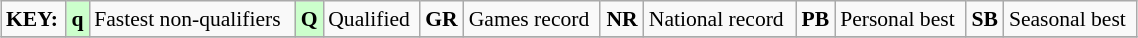<table class="wikitable" style="margin:0.5em auto; font-size:90%;position:relative;" width=60%>
<tr>
<td><strong>KEY:</strong></td>
<td bgcolor=ccffcc align=center><strong>q</strong></td>
<td>Fastest non-qualifiers</td>
<td bgcolor=ccffcc align=center><strong>Q</strong></td>
<td>Qualified</td>
<td align=center><strong>GR</strong></td>
<td>Games record</td>
<td align=center><strong>NR</strong></td>
<td>National record</td>
<td align=center><strong>PB</strong></td>
<td>Personal best</td>
<td align=center><strong>SB</strong></td>
<td>Seasonal best</td>
</tr>
<tr>
</tr>
</table>
